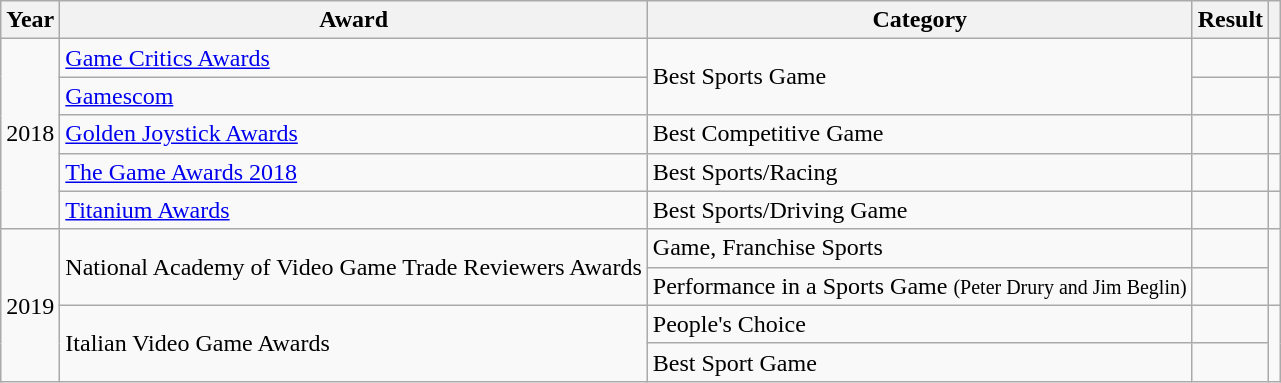<table class="wikitable sortable">
<tr>
<th>Year</th>
<th>Award</th>
<th>Category</th>
<th>Result</th>
<th></th>
</tr>
<tr>
<td style="text-align:center;" rowspan="5">2018</td>
<td><a href='#'>Game Critics Awards</a></td>
<td rowspan="2">Best Sports Game</td>
<td></td>
<td style="text-align:center;"></td>
</tr>
<tr>
<td><a href='#'>Gamescom</a></td>
<td></td>
<td style="text-align:center;"></td>
</tr>
<tr>
<td><a href='#'>Golden Joystick Awards</a></td>
<td>Best Competitive Game</td>
<td></td>
<td style="text-align:center;"></td>
</tr>
<tr>
<td><a href='#'>The Game Awards 2018</a></td>
<td>Best Sports/Racing</td>
<td></td>
<td style="text-align:center;"></td>
</tr>
<tr>
<td><a href='#'>Titanium Awards</a></td>
<td>Best Sports/Driving Game</td>
<td></td>
<td style="text-align:center;"></td>
</tr>
<tr>
<td style="text-align:center;" rowspan="4">2019</td>
<td rowspan="2">National Academy of Video Game Trade Reviewers Awards</td>
<td>Game, Franchise Sports</td>
<td></td>
<td rowspan="2" style="text-align:center;"></td>
</tr>
<tr>
<td>Performance in a Sports Game <small>(Peter Drury and Jim Beglin)</small></td>
<td></td>
</tr>
<tr>
<td rowspan="2">Italian Video Game Awards</td>
<td>People's Choice</td>
<td></td>
<td rowspan="2" style="text-align:center;"></td>
</tr>
<tr>
<td>Best Sport Game</td>
<td></td>
</tr>
</table>
